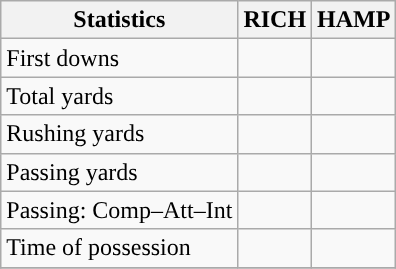<table class="wikitable" style="float: left;">
<tr>
<th>Statistics</th>
<th>RICH</th>
<th>HAMP</th>
</tr>
<tr>
<td>First downs</td>
<td></td>
<td></td>
</tr>
<tr>
<td>Total yards</td>
<td></td>
<td></td>
</tr>
<tr>
<td>Rushing yards</td>
<td></td>
<td></td>
</tr>
<tr>
<td>Passing yards</td>
<td></td>
<td></td>
</tr>
<tr>
<td>Passing: Comp–Att–Int</td>
<td></td>
<td></td>
</tr>
<tr>
<td>Time of possession</td>
<td></td>
<td></td>
</tr>
<tr>
</tr>
</table>
